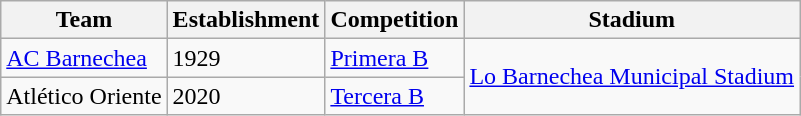<table class="wikitable">
<tr>
<th>Team</th>
<th>Establishment</th>
<th>Competition</th>
<th>Stadium</th>
</tr>
<tr>
<td> <a href='#'>AC Barnechea</a></td>
<td>1929</td>
<td><a href='#'>Primera B</a></td>
<td rowspan=2><a href='#'>Lo Barnechea Municipal Stadium</a></td>
</tr>
<tr>
<td> Atlético Oriente</td>
<td>2020</td>
<td><a href='#'>Tercera B</a></td>
</tr>
</table>
